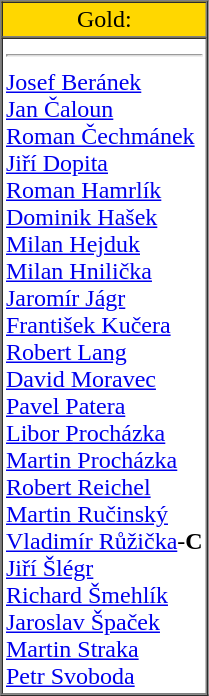<table border="1" cellpadding="2" cellSpacing="0">
<tr>
<td ! align="center" bgcolor="gold">Gold:</td>
</tr>
<tr>
</tr>
<tr valign=top>
<td><hr> <a href='#'>Josef Beránek</a><br> <a href='#'>Jan Čaloun</a><br> <a href='#'>Roman Čechmánek</a><br> <a href='#'>Jiří Dopita</a><br> <a href='#'>Roman Hamrlík</a><br> <a href='#'>Dominik Hašek</a><br> <a href='#'>Milan Hejduk</a><br><a href='#'>Milan Hnilička</a><br><a href='#'>Jaromír Jágr</a><br> <a href='#'>František Kučera</a><br> <a href='#'>Robert Lang</a><br> <a href='#'>David Moravec</a><br> <a href='#'>Pavel Patera</a><br> <a href='#'>Libor Procházka</a><br> <a href='#'>Martin Procházka</a><br> <a href='#'>Robert Reichel</a><br> <a href='#'>Martin Ručinský</a><br><a href='#'>Vladimír Růžička</a>-<strong>C</strong><br> <a href='#'>Jiří Šlégr</a><br> <a href='#'>Richard Šmehlík</a><br> <a href='#'>Jaroslav Špaček</a><br> <a href='#'>Martin Straka</a><br> <a href='#'>Petr Svoboda</a></td>
</tr>
</table>
